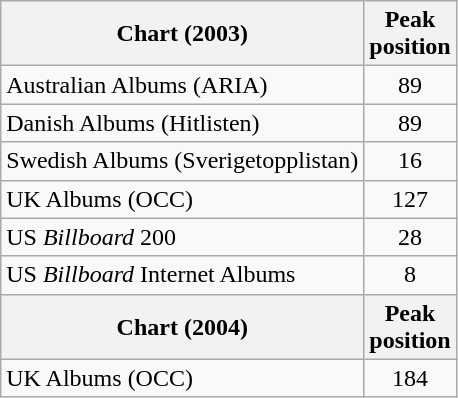<table class="wikitable sortable">
<tr>
<th>Chart (2003)</th>
<th>Peak<br>position</th>
</tr>
<tr>
<td align="left">Australian Albums (ARIA)</td>
<td align="center">89</td>
</tr>
<tr>
<td align="left">Danish Albums (Hitlisten)</td>
<td align="center">89</td>
</tr>
<tr>
<td align="left">Swedish Albums (Sverigetopplistan)</td>
<td align="center">16</td>
</tr>
<tr>
<td align="left">UK Albums (OCC)</td>
<td align="center">127</td>
</tr>
<tr>
<td align="left">US <em>Billboard</em> 200</td>
<td align="center">28</td>
</tr>
<tr>
<td align="left">US <em>Billboard</em>  Internet Albums</td>
<td align="center">8</td>
</tr>
<tr>
<th>Chart (2004)</th>
<th>Peak<br>position</th>
</tr>
<tr>
<td align="left">UK Albums (OCC)</td>
<td align="center">184</td>
</tr>
</table>
